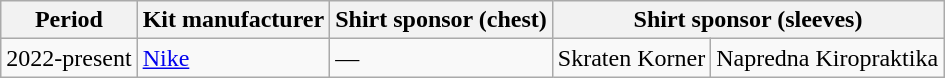<table class="wikitable">
<tr>
<th>Period</th>
<th>Kit manufacturer</th>
<th>Shirt sponsor (chest)</th>
<th colspan="2">Shirt sponsor (sleeves)</th>
</tr>
<tr>
<td>2022-present</td>
<td><a href='#'>Nike</a></td>
<td>—</td>
<td>Skraten Korner</td>
<td>Napredna Kiropraktika</td>
</tr>
</table>
